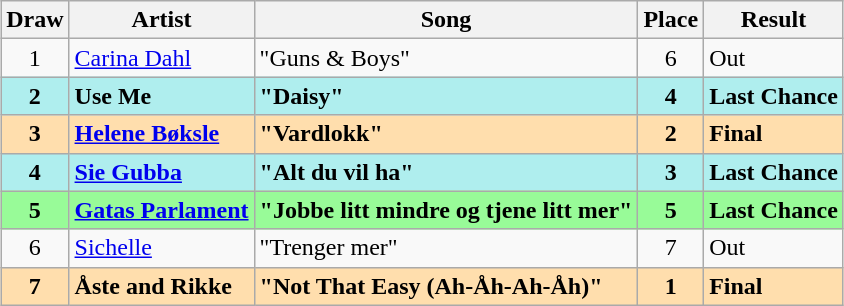<table class="sortable wikitable" style="margin: 1em auto 1em auto; text-align:center">
<tr>
<th>Draw</th>
<th>Artist</th>
<th>Song</th>
<th>Place</th>
<th>Result</th>
</tr>
<tr>
<td>1</td>
<td align="left"><a href='#'>Carina Dahl</a></td>
<td align="left">"Guns & Boys"</td>
<td>6</td>
<td align="left">Out</td>
</tr>
<tr style="font-weight:bold; background:paleturquoise;">
<td>2</td>
<td align="left">Use Me</td>
<td align="left">"Daisy"</td>
<td>4</td>
<td align="left">Last Chance</td>
</tr>
<tr style="font-weight:bold; background:navajowhite;">
<td>3</td>
<td align="left"><a href='#'>Helene Bøksle</a></td>
<td align="left">"Vardlokk"</td>
<td>2</td>
<td align="left">Final</td>
</tr>
<tr style="font-weight:bold; background:paleturquoise;">
<td>4</td>
<td align="left"><a href='#'>Sie Gubba</a></td>
<td align="left">"Alt du vil ha"</td>
<td>3</td>
<td align="left">Last Chance</td>
</tr>
<tr style="font-weight:bold; background:palegreen;">
<td>5</td>
<td align="left"><a href='#'>Gatas Parlament</a></td>
<td align="left">"Jobbe litt mindre og tjene litt mer"</td>
<td>5</td>
<td align="left">Last Chance</td>
</tr>
<tr>
<td>6</td>
<td align="left"><a href='#'>Sichelle</a></td>
<td align="left">"Trenger mer"</td>
<td>7</td>
<td align="left">Out</td>
</tr>
<tr style="font-weight:bold; background:navajowhite;">
<td>7</td>
<td align="left">Åste and Rikke</td>
<td align="left">"Not That Easy (Ah-Åh-Ah-Åh)"</td>
<td>1</td>
<td align="left">Final</td>
</tr>
</table>
